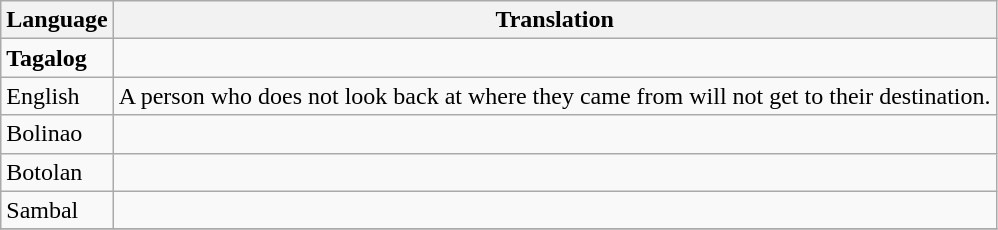<table class="wikitable">
<tr>
<th>Language</th>
<th>Translation</th>
</tr>
<tr>
<td><strong>Tagalog</strong></td>
<td><strong></strong></td>
</tr>
<tr>
<td>English</td>
<td>A person who does not look back at where they came from will not get to their destination.</td>
</tr>
<tr>
<td>Bolinao</td>
<td></td>
</tr>
<tr>
<td>Botolan</td>
<td></td>
</tr>
<tr>
<td>Sambal</td>
<td></td>
</tr>
<tr>
</tr>
</table>
